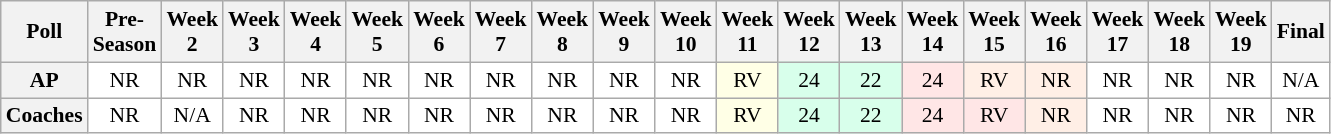<table class="wikitable" style="white-space:nowrap;font-size:90%">
<tr>
<th>Poll</th>
<th>Pre-<br>Season</th>
<th>Week<br>2</th>
<th>Week<br>3</th>
<th>Week<br>4</th>
<th>Week<br>5</th>
<th>Week<br>6</th>
<th>Week<br>7</th>
<th>Week<br>8</th>
<th>Week<br>9</th>
<th>Week<br>10</th>
<th>Week<br>11</th>
<th>Week<br>12</th>
<th>Week<br>13</th>
<th>Week<br>14</th>
<th>Week<br>15</th>
<th>Week<br>16</th>
<th>Week<br>17</th>
<th>Week<br>18</th>
<th>Week<br>19</th>
<th>Final</th>
</tr>
<tr style="text-align:center;">
<th>AP</th>
<td style="background:#FFF;">NR</td>
<td style="background:#FFF;">NR</td>
<td style="background:#FFF;">NR</td>
<td style="background:#FFF;">NR</td>
<td style="background:#FFF;">NR</td>
<td style="background:#FFF;">NR</td>
<td style="background:#FFF;">NR</td>
<td style="background:#FFF;">NR</td>
<td style="background:#FFF;">NR</td>
<td style="background:#FFF;">NR</td>
<td style="background:#FFFFE6;">RV</td>
<td style="background:#D8FFEB;">24</td>
<td style="background:#D8FFEB;">22</td>
<td style="background:#FFE6E6;">24</td>
<td style="background:#FFEFE6;">RV</td>
<td style="background:#FFEFE6;">NR</td>
<td style="background:#FFF;">NR</td>
<td style="background:#FFF;">NR</td>
<td style="background:#FFF;">NR</td>
<td style="background:#FFF;">N/A</td>
</tr>
<tr style="text-align:center;">
<th>Coaches</th>
<td style="background:#FFF;">NR</td>
<td style="background:#FFF;">N/A</td>
<td style="background:#FFF;">NR</td>
<td style="background:#FFF;">NR</td>
<td style="background:#FFF;">NR</td>
<td style="background:#FFF;">NR</td>
<td style="background:#FFF;">NR</td>
<td style="background:#FFF;">NR</td>
<td style="background:#FFF;">NR</td>
<td style="background:#FFF;">NR</td>
<td style="background:#FFFFE6;">RV</td>
<td style="background:#D8FFEB;">24</td>
<td style="background:#D8FFEB;">22</td>
<td style="background:#FFE6E6;">24</td>
<td style="background:#FFE6E6;">RV</td>
<td style="background:#FFEFE6;">NR</td>
<td style="background:#FFF;">NR</td>
<td style="background:#FFF;">NR</td>
<td style="background:#FFF;">NR</td>
<td style="background:#FFF;">NR</td>
</tr>
</table>
